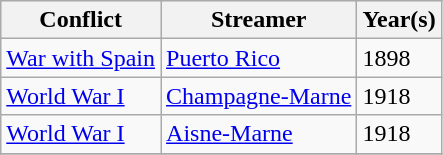<table class="wikitable" align="left">
<tr bgcolor="#efefef">
<th>Conflict</th>
<th>Streamer</th>
<th>Year(s)</th>
</tr>
<tr>
<td><a href='#'>War with Spain</a></td>
<td><a href='#'>Puerto Rico</a></td>
<td>1898</td>
</tr>
<tr>
<td><a href='#'>World War I</a></td>
<td><a href='#'>Champagne-Marne</a></td>
<td>1918</td>
</tr>
<tr>
<td><a href='#'>World War I</a></td>
<td><a href='#'>Aisne-Marne</a></td>
<td>1918</td>
</tr>
<tr>
</tr>
</table>
